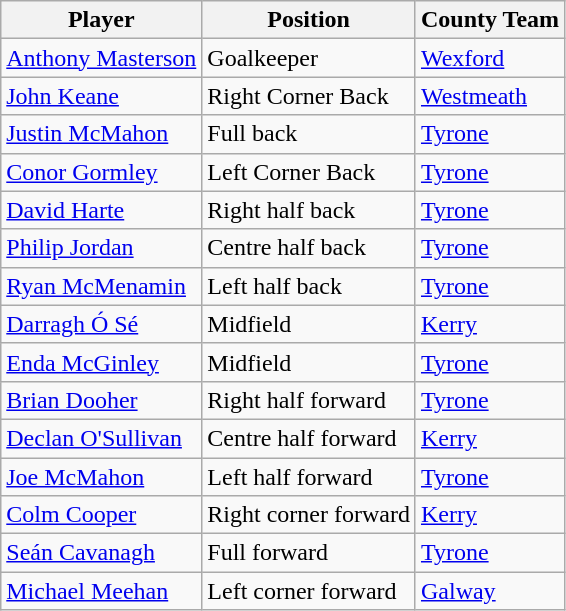<table class="wikitable">
<tr>
<th>Player</th>
<th>Position</th>
<th>County Team</th>
</tr>
<tr>
<td><a href='#'>Anthony Masterson</a></td>
<td>Goalkeeper</td>
<td><a href='#'>Wexford</a></td>
</tr>
<tr>
<td><a href='#'>John Keane</a></td>
<td>Right Corner Back</td>
<td><a href='#'>Westmeath</a></td>
</tr>
<tr>
<td><a href='#'>Justin McMahon</a></td>
<td>Full back</td>
<td><a href='#'>Tyrone</a></td>
</tr>
<tr>
<td><a href='#'>Conor Gormley</a></td>
<td>Left Corner Back</td>
<td><a href='#'>Tyrone</a></td>
</tr>
<tr>
<td><a href='#'>David Harte</a></td>
<td>Right half back</td>
<td><a href='#'>Tyrone</a></td>
</tr>
<tr>
<td><a href='#'>Philip Jordan</a></td>
<td>Centre half back</td>
<td><a href='#'>Tyrone</a></td>
</tr>
<tr>
<td><a href='#'>Ryan McMenamin</a></td>
<td>Left half back</td>
<td><a href='#'>Tyrone</a></td>
</tr>
<tr>
<td><a href='#'>Darragh Ó Sé</a></td>
<td>Midfield</td>
<td><a href='#'>Kerry</a></td>
</tr>
<tr>
<td><a href='#'>Enda McGinley</a></td>
<td>Midfield</td>
<td><a href='#'>Tyrone</a></td>
</tr>
<tr>
<td><a href='#'>Brian Dooher</a></td>
<td>Right half forward</td>
<td><a href='#'>Tyrone</a></td>
</tr>
<tr>
<td><a href='#'>Declan O'Sullivan</a></td>
<td>Centre half forward</td>
<td><a href='#'>Kerry</a></td>
</tr>
<tr>
<td><a href='#'>Joe McMahon</a></td>
<td>Left half forward</td>
<td><a href='#'>Tyrone</a></td>
</tr>
<tr>
<td><a href='#'>Colm Cooper</a></td>
<td>Right corner forward</td>
<td><a href='#'>Kerry</a></td>
</tr>
<tr>
<td><a href='#'>Seán Cavanagh</a></td>
<td>Full forward</td>
<td><a href='#'>Tyrone</a></td>
</tr>
<tr>
<td><a href='#'>Michael Meehan</a></td>
<td>Left corner forward</td>
<td><a href='#'>Galway</a></td>
</tr>
</table>
